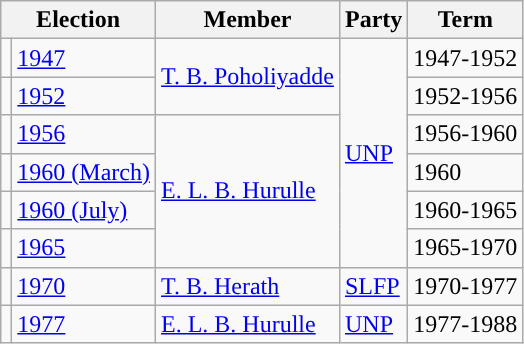<table class="wikitable">
<tr>
<th colspan="2">Election</th>
<th>Member</th>
<th>Party</th>
<th>Term</th>
</tr>
<tr>
<td style="background-color: "></td>
<td><a href='#'>1947</a></td>
<td rowspan=2><a href='#'>T. B. Poholiyadde</a></td>
<td rowspan=6><a href='#'>UNP</a></td>
<td>1947-1952</td>
</tr>
<tr>
<td style="background-color: "></td>
<td><a href='#'>1952</a></td>
<td>1952-1956</td>
</tr>
<tr>
<td style="background-color: "></td>
<td><a href='#'>1956</a></td>
<td rowspan=4><a href='#'>E. L. B. Hurulle</a></td>
<td>1956-1960</td>
</tr>
<tr>
<td style="background-color: "></td>
<td><a href='#'>1960 (March)</a></td>
<td>1960</td>
</tr>
<tr>
<td style="background-color: "></td>
<td><a href='#'>1960 (July)</a></td>
<td>1960-1965</td>
</tr>
<tr>
<td style="background-color: "></td>
<td><a href='#'>1965</a></td>
<td>1965-1970</td>
</tr>
<tr>
<td style="background-color: "></td>
<td><a href='#'>1970</a></td>
<td><a href='#'>T. B. Herath</a></td>
<td><a href='#'>SLFP</a></td>
<td>1970-1977</td>
</tr>
<tr>
<td style="background-color: "></td>
<td><a href='#'>1977</a></td>
<td><a href='#'>E. L. B. Hurulle</a></td>
<td><a href='#'>UNP</a></td>
<td>1977-1988</td>
</tr>
</table>
